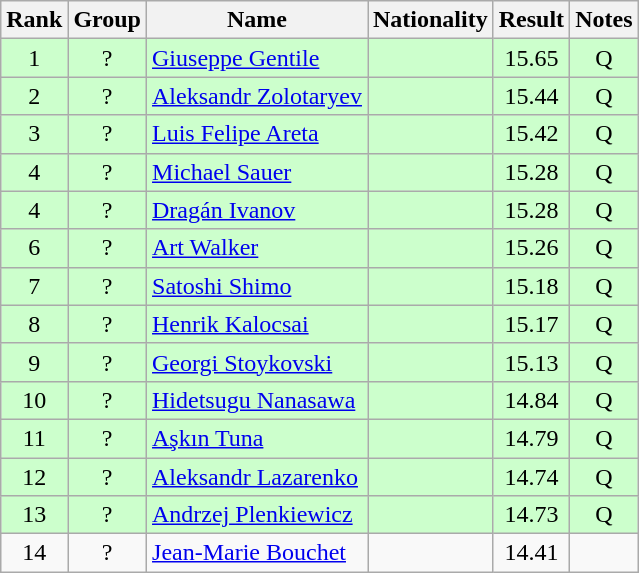<table class="wikitable sortable" style="text-align:center">
<tr>
<th>Rank</th>
<th>Group</th>
<th>Name</th>
<th>Nationality</th>
<th>Result</th>
<th>Notes</th>
</tr>
<tr bgcolor=ccffcc>
<td>1</td>
<td>?</td>
<td align=left><a href='#'>Giuseppe Gentile</a></td>
<td align=left></td>
<td>15.65</td>
<td>Q</td>
</tr>
<tr bgcolor=ccffcc>
<td>2</td>
<td>?</td>
<td align=left><a href='#'>Aleksandr Zolotaryev</a></td>
<td align=left></td>
<td>15.44</td>
<td>Q</td>
</tr>
<tr bgcolor=ccffcc>
<td>3</td>
<td>?</td>
<td align=left><a href='#'>Luis Felipe Areta</a></td>
<td align=left></td>
<td>15.42</td>
<td>Q</td>
</tr>
<tr bgcolor=ccffcc>
<td>4</td>
<td>?</td>
<td align=left><a href='#'>Michael Sauer</a></td>
<td align=left></td>
<td>15.28</td>
<td>Q</td>
</tr>
<tr bgcolor=ccffcc>
<td>4</td>
<td>?</td>
<td align=left><a href='#'>Dragán Ivanov</a></td>
<td align=left></td>
<td>15.28</td>
<td>Q</td>
</tr>
<tr bgcolor=ccffcc>
<td>6</td>
<td>?</td>
<td align=left><a href='#'>Art Walker</a></td>
<td align=left></td>
<td>15.26</td>
<td>Q</td>
</tr>
<tr bgcolor=ccffcc>
<td>7</td>
<td>?</td>
<td align=left><a href='#'>Satoshi Shimo</a></td>
<td align=left></td>
<td>15.18</td>
<td>Q</td>
</tr>
<tr bgcolor=ccffcc>
<td>8</td>
<td>?</td>
<td align=left><a href='#'>Henrik Kalocsai</a></td>
<td align=left></td>
<td>15.17</td>
<td>Q</td>
</tr>
<tr bgcolor=ccffcc>
<td>9</td>
<td>?</td>
<td align=left><a href='#'>Georgi Stoykovski</a></td>
<td align=left></td>
<td>15.13</td>
<td>Q</td>
</tr>
<tr bgcolor=ccffcc>
<td>10</td>
<td>?</td>
<td align=left><a href='#'>Hidetsugu Nanasawa</a></td>
<td align=left></td>
<td>14.84</td>
<td>Q</td>
</tr>
<tr bgcolor=ccffcc>
<td>11</td>
<td>?</td>
<td align=left><a href='#'>Aşkın Tuna</a></td>
<td align=left></td>
<td>14.79</td>
<td>Q</td>
</tr>
<tr bgcolor=ccffcc>
<td>12</td>
<td>?</td>
<td align=left><a href='#'>Aleksandr Lazarenko</a></td>
<td align=left></td>
<td>14.74</td>
<td>Q</td>
</tr>
<tr bgcolor=ccffcc>
<td>13</td>
<td>?</td>
<td align=left><a href='#'>Andrzej Plenkiewicz</a></td>
<td align=left></td>
<td>14.73</td>
<td>Q</td>
</tr>
<tr>
<td>14</td>
<td>?</td>
<td align=left><a href='#'>Jean-Marie Bouchet</a></td>
<td align=left></td>
<td>14.41</td>
<td></td>
</tr>
</table>
